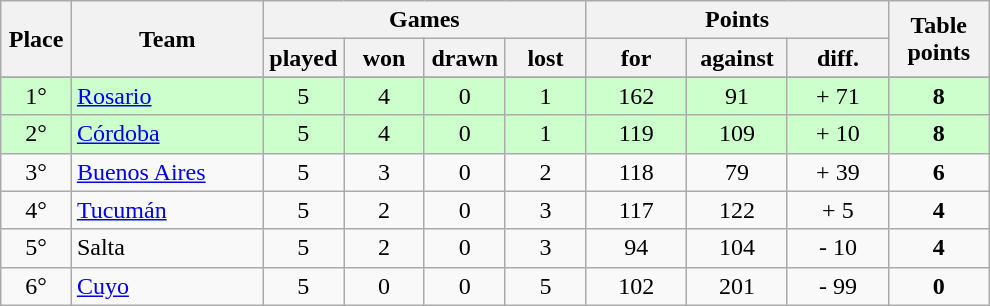<table class="wikitable">
<tr>
<th rowspan=2 width="7%">Place</th>
<th rowspan=2 width="19%">Team</th>
<th colspan=4 width="30%">Games</th>
<th colspan=3 width="26%">Points</th>
<th rowspan=2 width="10%">Table<br>points</th>
</tr>
<tr>
<th width="8%">played</th>
<th width="8%">won</th>
<th width="8%">drawn</th>
<th width="8%">lost</th>
<th width="10%">for</th>
<th width="10%">against</th>
<th width="10%">diff.</th>
</tr>
<tr align=center style="background: #ccffcc;">
</tr>
<tr align=center style="background: #ccffcc;">
<td>1°</td>
<td align=left><a href='#'>Rosario</a></td>
<td>5</td>
<td>4</td>
<td>0</td>
<td>1</td>
<td>162</td>
<td>91</td>
<td>+ 71</td>
<td><strong>8</strong></td>
</tr>
<tr align=center style="background: #ccffcc;">
<td>2°</td>
<td align=left><a href='#'>Córdoba</a></td>
<td>5</td>
<td>4</td>
<td>0</td>
<td>1</td>
<td>119</td>
<td>109</td>
<td>+ 10</td>
<td><strong>8</strong></td>
</tr>
<tr align=center>
<td>3°</td>
<td align=left><a href='#'>Buenos Aires</a></td>
<td>5</td>
<td>3</td>
<td>0</td>
<td>2</td>
<td>118</td>
<td>79</td>
<td>+ 39</td>
<td><strong>6</strong></td>
</tr>
<tr align=center>
<td>4°</td>
<td align=left><a href='#'>Tucumán</a></td>
<td>5</td>
<td>2</td>
<td>0</td>
<td>3</td>
<td>117</td>
<td>122</td>
<td>+ 5</td>
<td><strong>4</strong></td>
</tr>
<tr align=center>
<td>5°</td>
<td align=left>Salta</td>
<td>5</td>
<td>2</td>
<td>0</td>
<td>3</td>
<td>94</td>
<td>104</td>
<td>- 10</td>
<td><strong>4</strong></td>
</tr>
<tr align=center>
<td>6°</td>
<td align=left><a href='#'>Cuyo</a></td>
<td>5</td>
<td>0</td>
<td>0</td>
<td>5</td>
<td>102</td>
<td>201</td>
<td>- 99</td>
<td><strong>0</strong></td>
</tr>
</table>
